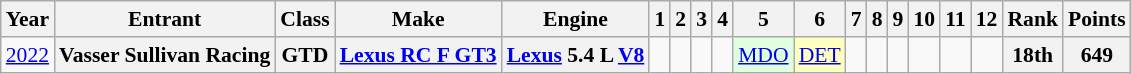<table class="wikitable" style="text-align:center; font-size:90%">
<tr>
<th>Year</th>
<th>Entrant</th>
<th>Class</th>
<th>Make</th>
<th>Engine</th>
<th>1</th>
<th>2</th>
<th>3</th>
<th>4</th>
<th>5</th>
<th>6</th>
<th>7</th>
<th>8</th>
<th>9</th>
<th>10</th>
<th>11</th>
<th>12</th>
<th>Rank</th>
<th>Points</th>
</tr>
<tr>
<td><a href='#'>2022</a></td>
<th>Vasser Sullivan Racing</th>
<th>GTD</th>
<th><a href='#'>Lexus RC F GT3</a></th>
<th><a href='#'>Lexus</a> 5.4 L <a href='#'>V8</a></th>
<td></td>
<td></td>
<td></td>
<td></td>
<td style="background:#DFFFDF;"><a href='#'>MDO</a><br></td>
<td style="background:#FFFFBF;"><a href='#'>DET</a><br></td>
<td></td>
<td></td>
<td></td>
<td></td>
<td></td>
<td></td>
<th>18th</th>
<th>649</th>
</tr>
</table>
